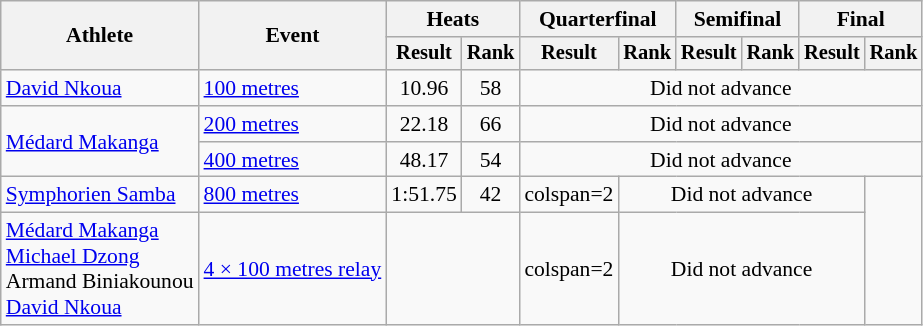<table class="wikitable" style="font-size:90%">
<tr>
<th rowspan="2">Athlete</th>
<th rowspan="2">Event</th>
<th colspan="2">Heats</th>
<th colspan="2">Quarterfinal</th>
<th colspan="2">Semifinal</th>
<th colspan="2">Final</th>
</tr>
<tr style="font-size:95%">
<th>Result</th>
<th>Rank</th>
<th>Result</th>
<th>Rank</th>
<th>Result</th>
<th>Rank</th>
<th>Result</th>
<th>Rank</th>
</tr>
<tr align=center>
<td align=left><a href='#'>David Nkoua</a></td>
<td align=left><a href='#'>100 metres</a></td>
<td>10.96</td>
<td>58</td>
<td colspan=6>Did not advance</td>
</tr>
<tr align=center>
<td align=left rowspan=2><a href='#'>Médard Makanga</a></td>
<td align=left><a href='#'>200 metres</a></td>
<td>22.18</td>
<td>66</td>
<td colspan=6>Did not advance</td>
</tr>
<tr align=center>
<td align=left><a href='#'>400 metres</a></td>
<td>48.17</td>
<td>54</td>
<td colspan=6>Did not advance</td>
</tr>
<tr align=center>
<td align=left><a href='#'>Symphorien Samba</a></td>
<td align=left><a href='#'>800 metres</a></td>
<td>1:51.75</td>
<td>42</td>
<td>colspan=2</td>
<td colspan=4>Did not advance</td>
</tr>
<tr align=center>
<td align=left><a href='#'>Médard Makanga</a><br><a href='#'>Michael Dzong</a><br>Armand Biniakounou<br><a href='#'>David Nkoua</a></td>
<td align=left><a href='#'>4 × 100 metres relay</a></td>
<td colspan=2></td>
<td>colspan=2</td>
<td colspan=4>Did not advance</td>
</tr>
</table>
